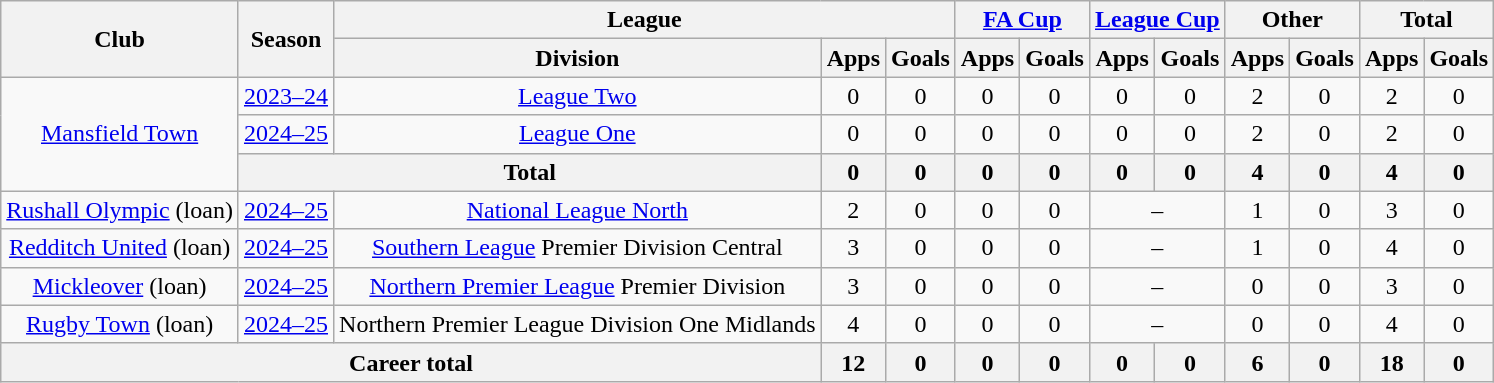<table class="wikitable" style="text-align: center">
<tr>
<th rowspan="2">Club</th>
<th rowspan="2">Season</th>
<th colspan="3">League</th>
<th colspan="2"><a href='#'>FA Cup</a></th>
<th colspan="2"><a href='#'>League Cup</a></th>
<th colspan="2">Other</th>
<th colspan="2">Total</th>
</tr>
<tr>
<th>Division</th>
<th>Apps</th>
<th>Goals</th>
<th>Apps</th>
<th>Goals</th>
<th>Apps</th>
<th>Goals</th>
<th>Apps</th>
<th>Goals</th>
<th>Apps</th>
<th>Goals</th>
</tr>
<tr>
<td rowspan="3"><a href='#'>Mansfield Town</a></td>
<td><a href='#'>2023–24</a></td>
<td><a href='#'>League Two</a></td>
<td>0</td>
<td>0</td>
<td>0</td>
<td>0</td>
<td>0</td>
<td>0</td>
<td>2</td>
<td>0</td>
<td>2</td>
<td>0</td>
</tr>
<tr>
<td><a href='#'>2024–25</a></td>
<td><a href='#'>League One</a></td>
<td>0</td>
<td>0</td>
<td>0</td>
<td>0</td>
<td>0</td>
<td>0</td>
<td>2</td>
<td>0</td>
<td>2</td>
<td>0</td>
</tr>
<tr>
<th colspan="2">Total</th>
<th>0</th>
<th>0</th>
<th>0</th>
<th>0</th>
<th>0</th>
<th>0</th>
<th>4</th>
<th>0</th>
<th>4</th>
<th>0</th>
</tr>
<tr>
<td><a href='#'>Rushall Olympic</a> (loan)</td>
<td><a href='#'>2024–25</a></td>
<td><a href='#'>National League North</a></td>
<td>2</td>
<td>0</td>
<td>0</td>
<td>0</td>
<td colspan="2">–</td>
<td>1</td>
<td>0</td>
<td>3</td>
<td>0</td>
</tr>
<tr>
<td><a href='#'>Redditch United</a> (loan)</td>
<td><a href='#'>2024–25</a></td>
<td><a href='#'>Southern League</a> Premier Division Central</td>
<td>3</td>
<td>0</td>
<td>0</td>
<td>0</td>
<td colspan="2">–</td>
<td>1</td>
<td>0</td>
<td>4</td>
<td>0</td>
</tr>
<tr>
<td><a href='#'>Mickleover</a> (loan)</td>
<td><a href='#'>2024–25</a></td>
<td><a href='#'>Northern Premier League</a> Premier Division</td>
<td>3</td>
<td>0</td>
<td>0</td>
<td>0</td>
<td colspan="2">–</td>
<td>0</td>
<td>0</td>
<td>3</td>
<td>0</td>
</tr>
<tr>
<td><a href='#'>Rugby Town</a> (loan)</td>
<td><a href='#'>2024–25</a></td>
<td>Northern Premier League Division One Midlands</td>
<td>4</td>
<td>0</td>
<td>0</td>
<td>0</td>
<td colspan="2">–</td>
<td>0</td>
<td>0</td>
<td>4</td>
<td>0</td>
</tr>
<tr>
<th colspan="3">Career total</th>
<th>12</th>
<th>0</th>
<th>0</th>
<th>0</th>
<th>0</th>
<th>0</th>
<th>6</th>
<th>0</th>
<th>18</th>
<th>0</th>
</tr>
</table>
